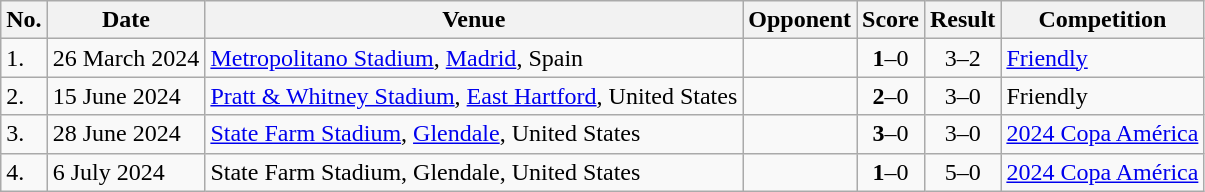<table class="wikitable" style="font-size:100%;">
<tr>
<th>No.</th>
<th>Date</th>
<th>Venue</th>
<th>Opponent</th>
<th>Score</th>
<th>Result</th>
<th>Competition</th>
</tr>
<tr>
<td>1.</td>
<td>26 March 2024</td>
<td><a href='#'>Metropolitano Stadium</a>, <a href='#'>Madrid</a>, Spain</td>
<td></td>
<td align=center><strong>1</strong>–0</td>
<td align=center>3–2</td>
<td><a href='#'>Friendly</a></td>
</tr>
<tr>
<td>2.</td>
<td>15 June 2024</td>
<td><a href='#'>Pratt & Whitney Stadium</a>, <a href='#'>East Hartford</a>, United States</td>
<td></td>
<td align=center><strong>2</strong>–0</td>
<td align=center>3–0</td>
<td>Friendly</td>
</tr>
<tr>
<td>3.</td>
<td>28 June 2024</td>
<td><a href='#'>State Farm Stadium</a>, <a href='#'>Glendale</a>, United States</td>
<td></td>
<td align=center><strong>3</strong>–0</td>
<td align=center>3–0</td>
<td><a href='#'>2024 Copa América</a></td>
</tr>
<tr>
<td>4.</td>
<td>6 July 2024</td>
<td>State Farm Stadium, Glendale, United States</td>
<td></td>
<td align=center><strong>1</strong>–0</td>
<td align=center>5–0</td>
<td><a href='#'>2024 Copa América</a></td>
</tr>
</table>
